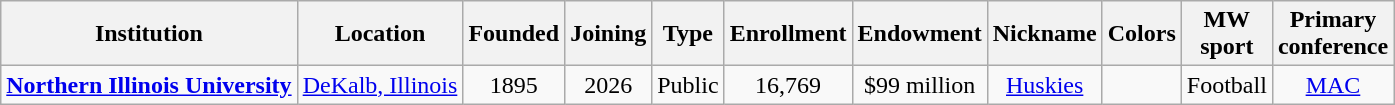<table class="wikitable sortable" style="text-align:center">
<tr>
<th>Institution</th>
<th>Location</th>
<th>Founded</th>
<th>Joining</th>
<th>Type</th>
<th>Enrollment</th>
<th>Endowment</th>
<th>Nickname</th>
<th class="unsortable">Colors</th>
<th>MW<br>sport</th>
<th>Primary<br>conference</th>
</tr>
<tr>
<td><strong><a href='#'>Northern Illinois University</a></strong></td>
<td><a href='#'>DeKalb, Illinois</a></td>
<td>1895</td>
<td>2026</td>
<td>Public</td>
<td>16,769</td>
<td>$99 million</td>
<td><a href='#'>Huskies</a></td>
<td></td>
<td>Football</td>
<td><a href='#'>MAC</a><br></td>
</tr>
</table>
